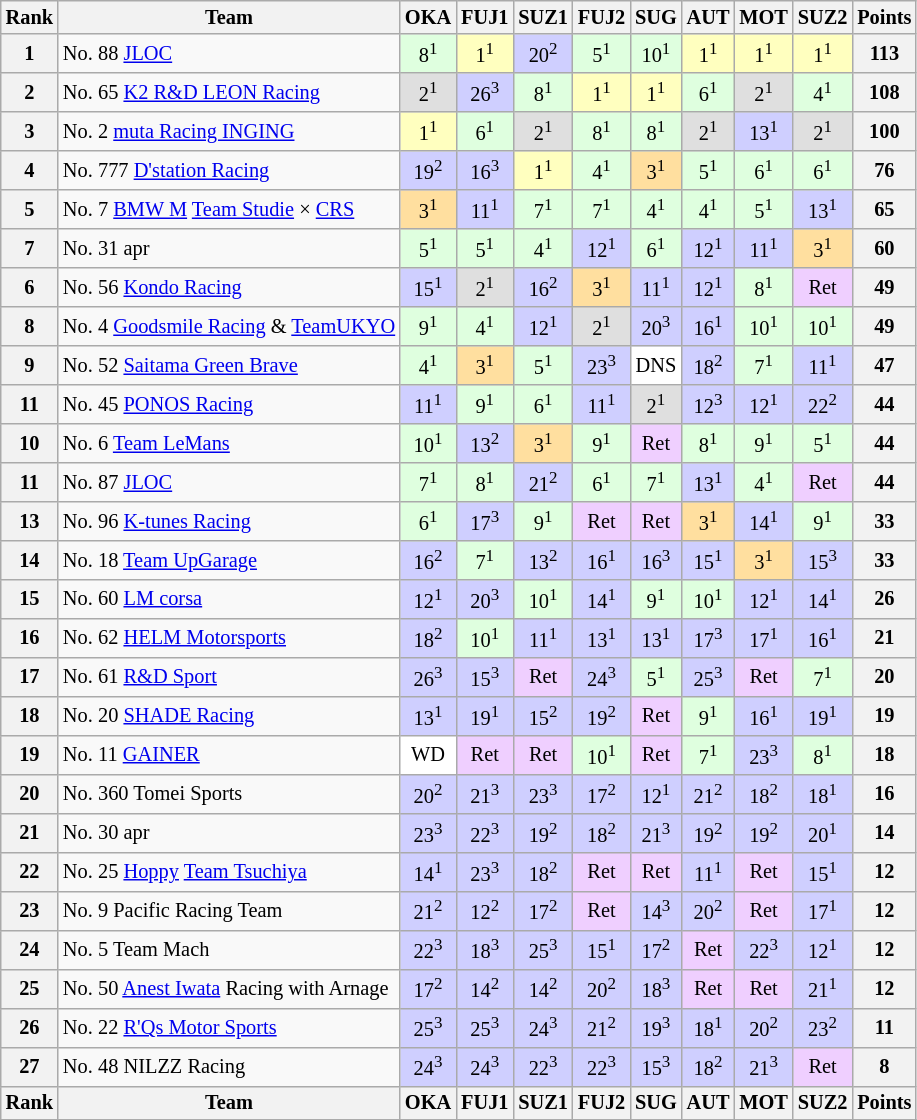<table class="wikitable" style="font-size:85%; text-align:center">
<tr>
<th>Rank</th>
<th>Team</th>
<th>OKA</th>
<th>FUJ1</th>
<th>SUZ1</th>
<th>FUJ2</th>
<th>SUG</th>
<th>AUT</th>
<th>MOT</th>
<th>SUZ2</th>
<th>Points</th>
</tr>
<tr>
<th>1</th>
<td align="left">No. 88 <a href='#'>JLOC</a></td>
<td style="background:#dfffdf;">8<sup>1</sup></td>
<td style="background:#ffffbf;">1<sup>1</sup></td>
<td style="background:#cfcfff;">20<sup>2</sup></td>
<td style="background:#dfffdf;">5<sup>1</sup></td>
<td style="background:#dfffdf;">10<sup>1</sup></td>
<td style="background:#ffffbf;">1<sup>1</sup></td>
<td style="background:#ffffbf;">1<sup>1</sup></td>
<td style="background:#ffffbf;">1<sup>1</sup></td>
<th>113</th>
</tr>
<tr>
<th>2</th>
<td align="left">No. 65 <a href='#'>K2 R&D LEON Racing</a></td>
<td style="background:#dfdfdf;">2<sup>1</sup></td>
<td style="background:#cfcfff;">26<sup>3</sup></td>
<td style="background:#dfffdf;">8<sup>1</sup></td>
<td style="background:#ffffbf;">1<sup>1</sup></td>
<td style="background:#ffffbf;">1<sup>1</sup></td>
<td style="background:#dfffdf;">6<sup>1</sup></td>
<td style="background:#dfdfdf;">2<sup>1</sup></td>
<td style="background:#dfffdf;">4<sup>1</sup></td>
<th>108</th>
</tr>
<tr>
<th>3</th>
<td align="left">No. 2 <a href='#'>muta Racing INGING</a></td>
<td style="background:#ffffbf;">1<sup>1</sup></td>
<td style="background:#dfffdf;">6<sup>1</sup></td>
<td style="background:#dfdfdf;">2<sup>1</sup></td>
<td style="background:#dfffdf;">8<sup>1</sup></td>
<td style="background:#dfffdf;">8<sup>1</sup></td>
<td style="background:#dfdfdf;">2<sup>1</sup></td>
<td style="background:#cfcfff;">13<sup>1</sup></td>
<td style="background:#dfdfdf;">2<sup>1</sup></td>
<th>100</th>
</tr>
<tr>
<th>4</th>
<td align="left">No. 777  <a href='#'>D'station Racing</a></td>
<td style="background:#cfcfff;">19<sup>2</sup></td>
<td style="background:#cfcfff;">16<sup>3</sup></td>
<td style="background:#ffffbf;">1<sup>1</sup></td>
<td style="background:#dfffdf;">4<sup>1</sup></td>
<td style="background:#ffdf9f;">3<sup>1</sup></td>
<td style="background:#dfffdf;">5<sup>1</sup></td>
<td style="background:#dfffdf;">6<sup>1</sup></td>
<td style="background:#dfffdf;">6<sup>1</sup></td>
<th>76</th>
</tr>
<tr>
<th>5</th>
<td align="left">No. 7 <a href='#'>BMW M</a> <a href='#'>Team Studie</a> × <a href='#'>CRS</a></td>
<td style="background:#ffdf9f;">3<sup>1</sup></td>
<td style="background:#cfcfff;">11<sup>1</sup></td>
<td style="background:#dfffdf;">7<sup>1</sup></td>
<td style="background:#dfffdf;">7<sup>1</sup></td>
<td style="background:#dfffdf;">4<sup>1</sup></td>
<td style="background:#dfffdf;">4<sup>1</sup></td>
<td style="background:#dfffdf;">5<sup>1</sup></td>
<td style="background:#cfcfff;">13<sup>1</sup></td>
<th>65</th>
</tr>
<tr>
<th>7</th>
<td align="left">No. 31 apr</td>
<td style="background:#dfffdf;">5<sup>1</sup></td>
<td style="background:#dfffdf;">5<sup>1</sup></td>
<td style="background:#dfffdf;">4<sup>1</sup></td>
<td style="background:#cfcfff;">12<sup>1</sup></td>
<td style="background:#dfffdf;">6<sup>1</sup></td>
<td style="background:#cfcfff;">12<sup>1</sup></td>
<td style="background:#cfcfff;">11<sup>1</sup></td>
<td style="background:#ffdf9f;">3<sup>1</sup></td>
<th>60</th>
</tr>
<tr>
<th>6</th>
<td align="left">No. 56 <a href='#'>Kondo Racing</a></td>
<td style="background:#cfcfff;">15<sup>1</sup></td>
<td style="background:#dfdfdf;">2<sup>1</sup></td>
<td style="background:#cfcfff;">16<sup>2</sup></td>
<td style="background:#ffdf9f;">3<sup>1</sup></td>
<td style="background:#cfcfff;">11<sup>1</sup></td>
<td style="background:#cfcfff;">12<sup>1</sup></td>
<td style="background:#dfffdf;">8<sup>1</sup></td>
<td style="background:#efcfff;">Ret</td>
<th>49</th>
</tr>
<tr>
<th>8</th>
<td align="left">No. 4 <a href='#'>Goodsmile Racing</a> & <a href='#'>TeamUKYO</a></td>
<td style="background:#dfffdf;">9<sup>1</sup></td>
<td style="background:#dfffdf;">4<sup>1</sup></td>
<td style="background:#cfcfff;">12<sup>1</sup></td>
<td style="background:#dfdfdf;">2<sup>1</sup></td>
<td style="background:#cfcfff;">20<sup>3</sup></td>
<td style="background:#cfcfff;">16<sup>1</sup></td>
<td style="background:#dfffdf;">10<sup>1</sup></td>
<td style="background:#dfffdf;">10<sup>1</sup></td>
<th>49</th>
</tr>
<tr>
<th>9</th>
<td align="left">No. 52 <a href='#'>Saitama Green Brave</a></td>
<td style="background:#dfffdf;">4<sup>1</sup></td>
<td style="background:#ffdf9f;">3<sup>1</sup></td>
<td style="background:#dfffdf;">5<sup>1</sup></td>
<td style="background:#cfcfff;">23<sup>3</sup></td>
<td style="background:#FFFFFF;">DNS</td>
<td style="background:#cfcfff;">18<sup>2</sup></td>
<td style="background:#dfffdf;">7<sup>1</sup></td>
<td style="background:#cfcfff;">11<sup>1</sup></td>
<th>47</th>
</tr>
<tr>
<th>11</th>
<td align="left">No. 45 <a href='#'>PONOS Racing</a></td>
<td style="background:#cfcfff;">11<sup>1</sup></td>
<td style="background:#dfffdf;">9<sup>1</sup></td>
<td style="background:#dfffdf;">6<sup>1</sup></td>
<td style="background:#cfcfff;">11<sup>1</sup></td>
<td style="background:#dfdfdf;">2<sup>1</sup></td>
<td style="background:#cfcfff;">12<sup>3</sup></td>
<td style="background:#cfcfff;">12<sup>1</sup></td>
<td style="background:#cfcfff;">22<sup>2</sup></td>
<th>44</th>
</tr>
<tr>
<th>10</th>
<td align="left">No. 6 <a href='#'>Team LeMans</a></td>
<td style="background:#dfffdf;">10<sup>1</sup></td>
<td style="background:#cfcfff;">13<sup>2</sup></td>
<td style="background:#ffdf9f;">3<sup>1</sup></td>
<td style="background:#dfffdf;">9<sup>1</sup></td>
<td style="background:#efcfff;">Ret</td>
<td style="background:#dfffdf;">8<sup>1</sup></td>
<td style="background:#dfffdf;">9<sup>1</sup></td>
<td style="background:#dfffdf;">5<sup>1</sup></td>
<th>44</th>
</tr>
<tr>
<th>11</th>
<td align="left">No. 87 <a href='#'>JLOC</a></td>
<td style="background:#dfffdf;">7<sup>1</sup></td>
<td style="background:#dfffdf;">8<sup>1</sup></td>
<td style="background:#cfcfff;">21<sup>2</sup></td>
<td style="background:#dfffdf;">6<sup>1</sup></td>
<td style="background:#dfffdf;">7<sup>1</sup></td>
<td style="background:#cfcfff;">13<sup>1</sup></td>
<td style="background:#dfffdf;">4<sup>1</sup></td>
<td style="background:#efcfff;">Ret</td>
<th>44</th>
</tr>
<tr>
<th>13</th>
<td align="left">No. 96 <a href='#'>K-tunes Racing</a></td>
<td style="background:#dfffdf;">6<sup>1</sup></td>
<td style="background:#cfcfff;">17<sup>3</sup></td>
<td style="background:#dfffdf;">9<sup>1</sup></td>
<td style="background:#efcfff;">Ret</td>
<td style="background:#efcfff;">Ret</td>
<td style="background:#ffdf9f;">3<sup>1</sup></td>
<td style="background:#cfcfff;">14<sup>1</sup></td>
<td style="background:#dfffdf;">9<sup>1</sup></td>
<th>33</th>
</tr>
<tr>
<th>14</th>
<td align="left">No. 18 <a href='#'>Team UpGarage</a></td>
<td style="background:#cfcfff;">16<sup>2</sup></td>
<td style="background:#dfffdf;">7<sup>1</sup></td>
<td style="background:#cfcfff;">13<sup>2</sup></td>
<td style="background:#cfcfff;">16<sup>1</sup></td>
<td style="background:#cfcfff;">16<sup>3</sup></td>
<td style="background:#cfcfff;">15<sup>1</sup></td>
<td style="background:#ffdf9f;">3<sup>1</sup></td>
<td style="background:#cfcfff;">15<sup>3</sup></td>
<th>33</th>
</tr>
<tr>
<th>15</th>
<td align="left">No. 60 <a href='#'>LM corsa</a></td>
<td style="background:#cfcfff;">12<sup>1</sup></td>
<td style="background:#cfcfff;">20<sup>3</sup></td>
<td style="background:#dfffdf;">10<sup>1</sup></td>
<td style="background:#cfcfff;">14<sup>1</sup></td>
<td style="background:#dfffdf;">9<sup>1</sup></td>
<td style="background:#dfffdf;">10<sup>1</sup></td>
<td style="background:#cfcfff;">12<sup>1</sup></td>
<td style="background:#cfcfff;">14<sup>1</sup></td>
<th>26</th>
</tr>
<tr>
<th>16</th>
<td align="left">No. 62 <a href='#'>HELM Motorsports</a></td>
<td style="background:#cfcfff;">18<sup>2</sup></td>
<td style="background:#dfffdf;">10<sup>1</sup></td>
<td style="background:#cfcfff;">11<sup>1</sup></td>
<td style="background:#cfcfff;">13<sup>1</sup></td>
<td style="background:#cfcfff;">13<sup>1</sup></td>
<td style="background:#cfcfff;">17<sup>3</sup></td>
<td style="background:#cfcfff;">17<sup>1</sup></td>
<td style="background:#cfcfff;">16<sup>1</sup></td>
<th>21</th>
</tr>
<tr>
<th>17</th>
<td align="left">No. 61 <a href='#'>R&D Sport</a></td>
<td style="background:#cfcfff;">26<sup>3</sup></td>
<td style="background:#cfcfff;">15<sup>3</sup></td>
<td style="background:#efcfff;">Ret</td>
<td style="background:#cfcfff;">24<sup>3</sup></td>
<td style="background:#dfffdf;">5<sup>1</sup></td>
<td style="background:#cfcfff;">25<sup>3</sup></td>
<td style="background:#efcfff;">Ret</td>
<td style="background:#dfffdf;">7<sup>1</sup></td>
<th>20</th>
</tr>
<tr>
<th>18</th>
<td align="left">No. 20 <a href='#'>SHADE Racing</a></td>
<td style="background:#cfcfff;">13<sup>1</sup></td>
<td style="background:#cfcfff;">19<sup>1</sup></td>
<td style="background:#cfcfff;">15<sup>2</sup></td>
<td style="background:#cfcfff;">19<sup>2</sup></td>
<td style="background:#efcfff;">Ret</td>
<td style="background:#dfffdf;">9<sup>1</sup></td>
<td style="background:#cfcfff;">16<sup>1</sup></td>
<td style="background:#cfcfff;">19<sup>1</sup></td>
<th>19</th>
</tr>
<tr>
<th>19</th>
<td align="left">No. 11 <a href='#'>GAINER</a></td>
<td style="background:#FFFFFF;">WD</td>
<td style="background:#efcfff;">Ret</td>
<td style="background:#efcfff;">Ret</td>
<td style="background:#dfffdf;">10<sup>1</sup></td>
<td style="background:#efcfff;">Ret</td>
<td style="background:#dfffdf;">7<sup>1</sup></td>
<td style="background:#cfcfff;">23<sup>3</sup></td>
<td style="background:#dfffdf;">8<sup>1</sup></td>
<th>18</th>
</tr>
<tr>
<th>20</th>
<td align="left">No. 360 Tomei Sports</td>
<td style="background:#cfcfff;">20<sup>2</sup></td>
<td style="background:#cfcfff;">21<sup>3</sup></td>
<td style="background:#cfcfff;">23<sup>3</sup></td>
<td style="background:#cfcfff;">17<sup>2</sup></td>
<td style="background:#cfcfff;">12<sup>1</sup></td>
<td style="background:#cfcfff;">21<sup>2</sup></td>
<td style="background:#cfcfff;">18<sup>2</sup></td>
<td style="background:#cfcfff;">18<sup>1</sup></td>
<th>16</th>
</tr>
<tr>
<th>21</th>
<td align="left">No. 30 apr</td>
<td style="background:#cfcfff;">23<sup>3</sup></td>
<td style="background:#cfcfff;">22<sup>3</sup></td>
<td style="background:#cfcfff;">19<sup>2</sup></td>
<td style="background:#cfcfff;">18<sup>2</sup></td>
<td style="background:#cfcfff;">21<sup>3</sup></td>
<td style="background:#cfcfff;">19<sup>2</sup></td>
<td style="background:#cfcfff;">19<sup>2</sup></td>
<td style="background:#cfcfff;">20<sup>1</sup></td>
<th>14</th>
</tr>
<tr>
<th>22</th>
<td align="left">No. 25 <a href='#'>Hoppy</a> <a href='#'>Team Tsuchiya</a></td>
<td style="background:#cfcfff;">14<sup>1</sup></td>
<td style="background:#cfcfff;">23<sup>3</sup></td>
<td style="background:#cfcfff;">18<sup>2</sup></td>
<td style="background:#efcfff;">Ret</td>
<td style="background:#efcfff;">Ret</td>
<td style="background:#cfcfff;">11<sup>1</sup></td>
<td style="background:#efcfff;">Ret</td>
<td style="background:#cfcfff;">15<sup>1</sup></td>
<th>12</th>
</tr>
<tr>
<th>23</th>
<td align="left">No. 9 Pacific Racing Team</td>
<td style="background:#cfcfff;">21<sup>2</sup></td>
<td style="background:#cfcfff;">12<sup>2</sup></td>
<td style="background:#cfcfff;">17<sup>2</sup></td>
<td style="background:#efcfff;">Ret</td>
<td style="background:#cfcfff;">14<sup>3</sup></td>
<td style="background:#cfcfff;">20<sup>2</sup></td>
<td style="background:#efcfff;">Ret</td>
<td style="background:#cfcfff;">17<sup>1</sup></td>
<th>12</th>
</tr>
<tr>
<th>24</th>
<td align="left">No. 5 Team Mach</td>
<td style="background:#cfcfff;">22<sup>3</sup></td>
<td style="background:#cfcfff;">18<sup>3</sup></td>
<td style="background:#cfcfff;">25<sup>3</sup></td>
<td style="background:#cfcfff;">15<sup>1</sup></td>
<td style="background:#cfcfff;">17<sup>2</sup></td>
<td style="background:#efcfff;">Ret</td>
<td style="background:#cfcfff;">22<sup>3</sup></td>
<td style="background:#cfcfff;">12<sup>1</sup></td>
<th>12</th>
</tr>
<tr>
<th>25</th>
<td align="left">No. 50 <a href='#'>Anest Iwata</a> Racing with Arnage</td>
<td style="background:#cfcfff;">17<sup>2</sup></td>
<td style="background:#cfcfff;">14<sup>2</sup></td>
<td style="background:#cfcfff;">14<sup>2</sup></td>
<td style="background:#cfcfff;">20<sup>2</sup></td>
<td style="background:#cfcfff;">18<sup>3</sup></td>
<td style="background:#efcfff;">Ret</td>
<td style="background:#efcfff;">Ret</td>
<td style="background:#cfcfff;">21<sup>1</sup></td>
<th>12</th>
</tr>
<tr>
<th>26</th>
<td align="left">No. 22 <a href='#'>R'Qs Motor Sports</a></td>
<td style="background:#cfcfff;">25<sup>3</sup></td>
<td style="background:#cfcfff;">25<sup>3</sup></td>
<td style="background:#cfcfff;">24<sup>3</sup></td>
<td style="background:#cfcfff;">21<sup>2</sup></td>
<td style="background:#cfcfff;">19<sup>3</sup></td>
<td style="background:#cfcfff;">18<sup>1</sup></td>
<td style="background:#cfcfff;">20<sup>2</sup></td>
<td style="background:#cfcfff;">23<sup>2</sup></td>
<th>11</th>
</tr>
<tr>
<th>27</th>
<td align="left">No. 48 NILZZ Racing</td>
<td style="background:#cfcfff;">24<sup>3</sup></td>
<td style="background:#cfcfff;">24<sup>3</sup></td>
<td style="background:#cfcfff;">22<sup>3</sup></td>
<td style="background:#cfcfff;">22<sup>3</sup></td>
<td style="background:#cfcfff;">15<sup>3</sup></td>
<td style="background:#cfcfff;">18<sup>2</sup></td>
<td style="background:#cfcfff;">21<sup>3</sup></td>
<td style="background:#efcfff;">Ret</td>
<th>8</th>
</tr>
<tr>
<th>Rank</th>
<th>Team</th>
<th>OKA</th>
<th>FUJ1</th>
<th>SUZ1</th>
<th>FUJ2</th>
<th>SUG</th>
<th>AUT</th>
<th>MOT</th>
<th>SUZ2</th>
<th>Points</th>
</tr>
<tr>
</tr>
</table>
